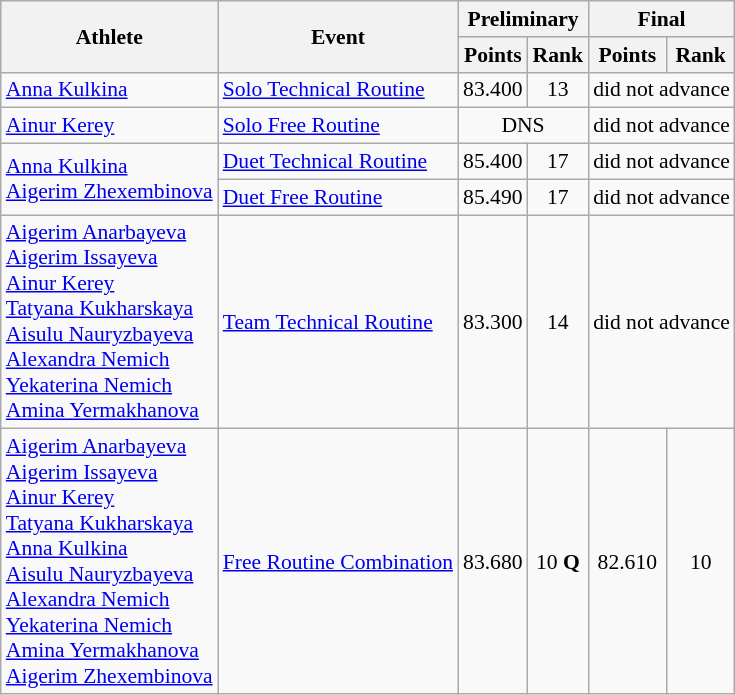<table class=wikitable style="font-size:90%">
<tr>
<th rowspan="2">Athlete</th>
<th rowspan="2">Event</th>
<th colspan="2">Preliminary</th>
<th colspan="2">Final</th>
</tr>
<tr>
<th>Points</th>
<th>Rank</th>
<th>Points</th>
<th>Rank</th>
</tr>
<tr>
<td rowspan="1"><a href='#'>Anna Kulkina</a></td>
<td><a href='#'>Solo Technical Routine</a></td>
<td align=center>83.400</td>
<td align=center>13</td>
<td align=center colspan=2>did not advance</td>
</tr>
<tr>
<td rowspan="1"><a href='#'>Ainur Kerey</a></td>
<td><a href='#'>Solo Free Routine</a></td>
<td align=center colspan=2>DNS</td>
<td align=center colspan=2>did not advance</td>
</tr>
<tr>
<td rowspan="2"><a href='#'>Anna Kulkina</a><br><a href='#'>Aigerim Zhexembinova</a></td>
<td><a href='#'>Duet Technical Routine</a></td>
<td align=center>85.400</td>
<td align=center>17</td>
<td align=center colspan=2>did not advance</td>
</tr>
<tr>
<td><a href='#'>Duet Free Routine</a></td>
<td align=center>85.490</td>
<td align=center>17</td>
<td align=center colspan=2>did not advance</td>
</tr>
<tr>
<td rowspan="1"><a href='#'>Aigerim Anarbayeva</a><br><a href='#'>Aigerim Issayeva</a><br><a href='#'>Ainur Kerey</a><br><a href='#'>Tatyana Kukharskaya</a><br><a href='#'>Aisulu Nauryzbayeva</a><br><a href='#'>Alexandra Nemich</a><br><a href='#'>Yekaterina Nemich</a><br><a href='#'>Amina Yermakhanova</a></td>
<td><a href='#'>Team Technical Routine</a></td>
<td align=center>83.300</td>
<td align=center>14</td>
<td align=center colspan=2>did not advance</td>
</tr>
<tr>
<td rowspan="1"><a href='#'>Aigerim Anarbayeva</a><br><a href='#'>Aigerim Issayeva</a><br><a href='#'>Ainur Kerey</a><br><a href='#'>Tatyana Kukharskaya</a><br><a href='#'>Anna Kulkina</a><br><a href='#'>Aisulu Nauryzbayeva</a><br><a href='#'>Alexandra Nemich</a><br><a href='#'>Yekaterina Nemich</a><br><a href='#'>Amina Yermakhanova</a><br><a href='#'>Aigerim Zhexembinova</a></td>
<td><a href='#'>Free Routine Combination</a></td>
<td align=center>83.680</td>
<td align=center>10 <strong>Q</strong></td>
<td align=center>82.610</td>
<td align=center>10</td>
</tr>
</table>
